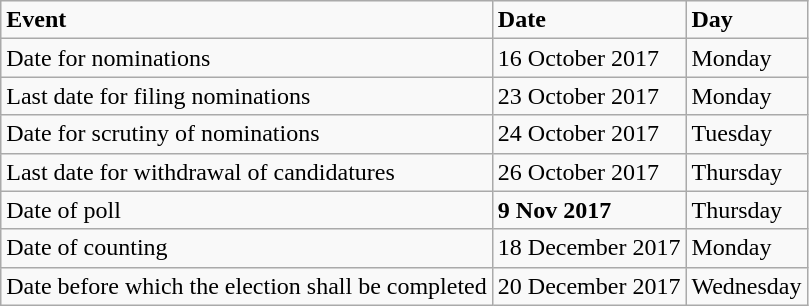<table class="wikitable">
<tr>
<td><strong>Event</strong></td>
<td><strong>Date</strong></td>
<td><strong>Day</strong></td>
</tr>
<tr>
<td>Date for nominations</td>
<td>16 October 2017</td>
<td>Monday</td>
</tr>
<tr>
<td>Last date for filing nominations</td>
<td>23 October 2017</td>
<td>Monday</td>
</tr>
<tr>
<td>Date for scrutiny of nominations</td>
<td>24 October 2017</td>
<td>Tuesday</td>
</tr>
<tr>
<td>Last date for withdrawal of candidatures</td>
<td>26 October 2017</td>
<td>Thursday</td>
</tr>
<tr>
<td>Date of poll</td>
<td><strong>9 Nov 2017</strong></td>
<td>Thursday</td>
</tr>
<tr>
<td>Date of counting</td>
<td>18 December 2017</td>
<td>Monday</td>
</tr>
<tr>
<td>Date before which the election shall be completed</td>
<td>20 December 2017</td>
<td>Wednesday</td>
</tr>
</table>
